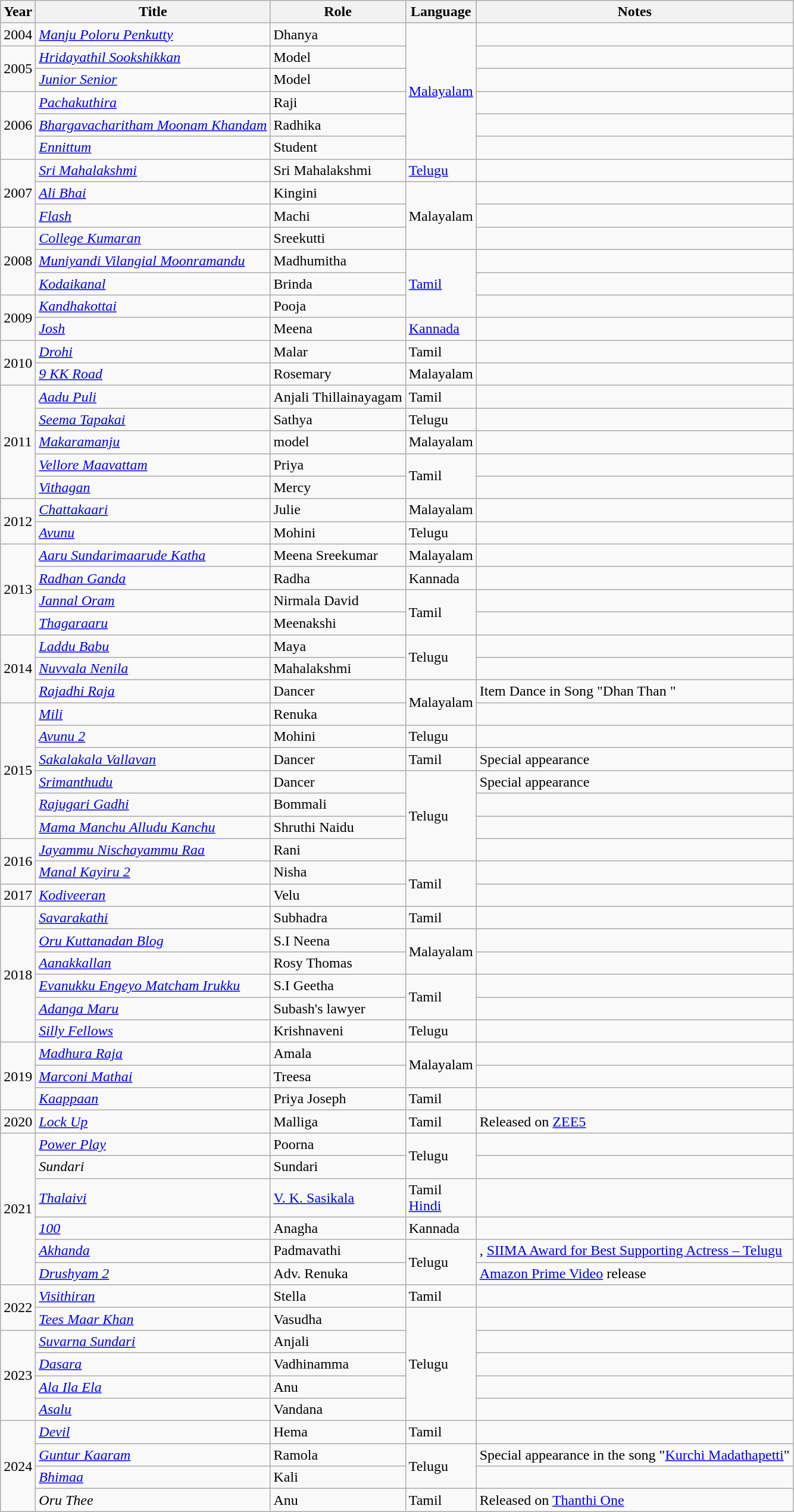<table class="wikitable sortable">
<tr>
<th scope="col">Year</th>
<th scope="col">Title</th>
<th scope="col">Role</th>
<th scope="col">Language</th>
<th class="unsortable" scope="col">Notes</th>
</tr>
<tr>
<td>2004</td>
<td><em><a href='#'>Manju Poloru Penkutty</a></em></td>
<td>Dhanya</td>
<td rowspan="6"><a href='#'>Malayalam</a></td>
<td></td>
</tr>
<tr>
<td rowspan="2">2005</td>
<td><em><a href='#'>Hridayathil Sookshikkan</a></em></td>
<td>Model</td>
<td></td>
</tr>
<tr>
<td><em><a href='#'>Junior Senior</a></em></td>
<td>Model</td>
<td></td>
</tr>
<tr>
<td rowspan="3">2006</td>
<td><em><a href='#'>Pachakuthira</a></em></td>
<td>Raji</td>
<td></td>
</tr>
<tr>
<td><em><a href='#'>Bhargavacharitham Moonam Khandam</a></em></td>
<td>Radhika</td>
<td></td>
</tr>
<tr>
<td><em><a href='#'>Ennittum</a></em></td>
<td>Student</td>
<td></td>
</tr>
<tr>
<td rowspan="3">2007</td>
<td><em><a href='#'>Sri Mahalakshmi</a></em></td>
<td>Sri Mahalakshmi</td>
<td><a href='#'>Telugu</a></td>
<td></td>
</tr>
<tr>
<td><em><a href='#'>Ali Bhai</a></em></td>
<td>Kingini</td>
<td rowspan="3">Malayalam</td>
<td></td>
</tr>
<tr>
<td><em><a href='#'>Flash</a></em></td>
<td>Machi</td>
<td></td>
</tr>
<tr>
<td rowspan="3">2008</td>
<td><em><a href='#'>College Kumaran</a></em></td>
<td>Sreekutti</td>
<td></td>
</tr>
<tr>
<td><em><a href='#'>Muniyandi Vilangial Moonramandu</a></em></td>
<td>Madhumitha</td>
<td rowspan="3"><a href='#'>Tamil</a></td>
<td></td>
</tr>
<tr>
<td><em><a href='#'>Kodaikanal</a></em></td>
<td>Brinda</td>
<td></td>
</tr>
<tr>
<td rowspan="2">2009</td>
<td><em><a href='#'>Kandhakottai</a></em></td>
<td>Pooja</td>
<td></td>
</tr>
<tr>
<td><em><a href='#'>Josh</a></em></td>
<td>Meena</td>
<td><a href='#'>Kannada</a></td>
<td></td>
</tr>
<tr>
<td rowspan="2">2010</td>
<td><em><a href='#'>Drohi</a></em></td>
<td>Malar</td>
<td>Tamil</td>
<td></td>
</tr>
<tr>
<td><em><a href='#'>9 KK Road</a></em></td>
<td>Rosemary</td>
<td>Malayalam</td>
<td></td>
</tr>
<tr>
<td rowspan="5">2011</td>
<td><em><a href='#'>Aadu Puli</a></em></td>
<td>Anjali Thillainayagam</td>
<td>Tamil</td>
<td></td>
</tr>
<tr>
<td><em><a href='#'>Seema Tapakai</a></em></td>
<td>Sathya</td>
<td>Telugu</td>
<td></td>
</tr>
<tr>
<td><em><a href='#'>Makaramanju</a></em></td>
<td>model</td>
<td>Malayalam</td>
<td></td>
</tr>
<tr>
<td><em><a href='#'>Vellore Maavattam</a></em></td>
<td>Priya</td>
<td rowspan="2">Tamil</td>
<td></td>
</tr>
<tr>
<td><em><a href='#'>Vithagan</a></em></td>
<td>Mercy</td>
<td></td>
</tr>
<tr>
<td rowspan="2">2012</td>
<td><em><a href='#'>Chattakaari</a></em></td>
<td>Julie</td>
<td>Malayalam</td>
<td></td>
</tr>
<tr>
<td><em><a href='#'>Avunu</a></em></td>
<td>Mohini</td>
<td>Telugu</td>
<td></td>
</tr>
<tr>
<td rowspan="4">2013</td>
<td><em><a href='#'>Aaru Sundarimaarude Katha</a></em></td>
<td>Meena Sreekumar</td>
<td>Malayalam</td>
<td></td>
</tr>
<tr>
<td><em><a href='#'>Radhan Ganda</a></em></td>
<td>Radha</td>
<td>Kannada</td>
<td></td>
</tr>
<tr>
<td><em><a href='#'>Jannal Oram</a></em></td>
<td>Nirmala David</td>
<td rowspan="2">Tamil</td>
<td></td>
</tr>
<tr>
<td><em><a href='#'>Thagaraaru</a></em></td>
<td>Meenakshi</td>
<td></td>
</tr>
<tr>
<td rowspan="3">2014</td>
<td><em><a href='#'>Laddu Babu</a></em></td>
<td>Maya</td>
<td rowspan="2">Telugu</td>
<td></td>
</tr>
<tr>
<td><em><a href='#'>Nuvvala Nenila</a></em></td>
<td>Mahalakshmi</td>
<td></td>
</tr>
<tr>
<td><em><a href='#'>Rajadhi Raja</a></em></td>
<td>Dancer</td>
<td rowspan="2">Malayalam</td>
<td>Item Dance in Song "Dhan Than "</td>
</tr>
<tr>
<td rowspan="6">2015</td>
<td><em><a href='#'>Mili</a></em></td>
<td>Renuka</td>
<td></td>
</tr>
<tr>
<td><em><a href='#'>Avunu 2</a></em></td>
<td>Mohini</td>
<td>Telugu</td>
<td></td>
</tr>
<tr>
<td><em><a href='#'>Sakalakala Vallavan</a></em></td>
<td>Dancer</td>
<td>Tamil</td>
<td>Special appearance</td>
</tr>
<tr>
<td><em><a href='#'>Srimanthudu</a></em></td>
<td>Dancer</td>
<td rowspan="4">Telugu</td>
<td>Special appearance</td>
</tr>
<tr>
<td><em><a href='#'>Rajugari Gadhi</a></em></td>
<td>Bommali</td>
<td></td>
</tr>
<tr>
<td><em><a href='#'>Mama Manchu Alludu Kanchu</a></em></td>
<td>Shruthi Naidu</td>
<td></td>
</tr>
<tr>
<td rowspan="2">2016</td>
<td><em><a href='#'>Jayammu Nischayammu Raa</a></em></td>
<td>Rani</td>
<td></td>
</tr>
<tr>
<td><em><a href='#'>Manal Kayiru 2</a></em></td>
<td>Nisha</td>
<td rowspan="2">Tamil</td>
<td></td>
</tr>
<tr>
<td>2017</td>
<td><em><a href='#'>Kodiveeran</a></em></td>
<td>Velu</td>
<td></td>
</tr>
<tr>
<td rowspan=6>2018</td>
<td><em><a href='#'>Savarakathi</a></em></td>
<td>Subhadra</td>
<td>Tamil</td>
<td></td>
</tr>
<tr>
<td><em><a href='#'>Oru Kuttanadan Blog</a></em></td>
<td>S.I Neena</td>
<td rowspan="2">Malayalam</td>
<td></td>
</tr>
<tr>
<td><em><a href='#'>Aanakkallan</a></em></td>
<td>Rosy Thomas</td>
<td></td>
</tr>
<tr>
<td><em><a href='#'>Evanukku Engeyo Matcham Irukku</a></em></td>
<td>S.I Geetha</td>
<td rowspan="2">Tamil</td>
<td></td>
</tr>
<tr>
<td><em><a href='#'>Adanga Maru</a></em></td>
<td>Subash's lawyer</td>
<td></td>
</tr>
<tr>
<td><em><a href='#'>Silly Fellows</a></em></td>
<td>Krishnaveni</td>
<td>Telugu</td>
<td></td>
</tr>
<tr>
<td rowspan="3">2019</td>
<td><em><a href='#'>Madhura Raja</a></em></td>
<td>Amala</td>
<td rowspan="2">Malayalam</td>
<td></td>
</tr>
<tr>
<td><em><a href='#'>Marconi Mathai</a></em></td>
<td>Treesa</td>
<td></td>
</tr>
<tr>
<td><em><a href='#'>Kaappaan</a></em></td>
<td>Priya Joseph</td>
<td>Tamil</td>
<td></td>
</tr>
<tr>
<td>2020</td>
<td><em><a href='#'>Lock Up</a></em></td>
<td>Malliga</td>
<td rowspan=1>Tamil</td>
<td>Released on <a href='#'>ZEE5</a></td>
</tr>
<tr>
<td rowspan=6>2021</td>
<td><em><a href='#'>Power Play</a></em></td>
<td>Poorna</td>
<td rowspan=2>Telugu</td>
<td></td>
</tr>
<tr>
<td><em>Sundari</em></td>
<td>Sundari</td>
<td></td>
</tr>
<tr>
<td><em><a href='#'>Thalaivi</a></em></td>
<td><a href='#'>V. K. Sasikala</a></td>
<td>Tamil<br><a href='#'>Hindi</a></td>
<td></td>
</tr>
<tr>
<td><em><a href='#'>100</a></em></td>
<td>Anagha</td>
<td>Kannada</td>
<td></td>
</tr>
<tr>
<td><em><a href='#'>Akhanda</a></em></td>
<td>Padmavathi</td>
<td rowspan=2>Telugu</td>
<td>, <a href='#'>SIIMA Award for Best Supporting Actress – Telugu</a></td>
</tr>
<tr>
<td><em><a href='#'>Drushyam 2</a></em></td>
<td>Adv. Renuka</td>
<td><a href='#'>Amazon Prime Video</a> release</td>
</tr>
<tr>
<td rowspan="2">2022</td>
<td><em><a href='#'>Visithiran</a></em></td>
<td>Stella</td>
<td>Tamil</td>
<td></td>
</tr>
<tr>
<td><em><a href='#'>Tees Maar Khan</a></em></td>
<td>Vasudha</td>
<td rowspan="5">Telugu</td>
<td></td>
</tr>
<tr>
<td rowspan="4">2023</td>
<td><em><a href='#'>Suvarna Sundari</a></em></td>
<td>Anjali</td>
<td></td>
</tr>
<tr>
<td><em><a href='#'>Dasara</a></em></td>
<td>Vadhinamma</td>
<td></td>
</tr>
<tr>
<td><em><a href='#'>Ala Ila Ela</a></em></td>
<td>Anu</td>
<td></td>
</tr>
<tr>
<td><em><a href='#'>Asalu</a></em></td>
<td>Vandana</td>
<td></td>
</tr>
<tr>
<td rowspan="4">2024</td>
<td><em><a href='#'>Devil</a></em></td>
<td>Hema</td>
<td>Tamil</td>
<td></td>
</tr>
<tr>
<td><em><a href='#'>Guntur Kaaram</a></em></td>
<td>Ramola</td>
<td rowspan="2">Telugu</td>
<td>Special appearance in the song "<a href='#'>Kurchi Madathapetti</a>"</td>
</tr>
<tr>
<td><em><a href='#'>Bhimaa</a></em></td>
<td>Kali</td>
<td></td>
</tr>
<tr>
<td><em>Oru Thee</em></td>
<td>Anu</td>
<td>Tamil</td>
<td>Released on <a href='#'>Thanthi One</a></td>
</tr>
</table>
